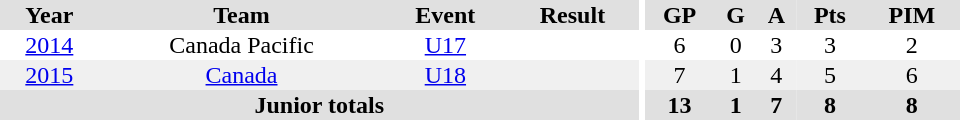<table border="0" cellpadding="1" cellspacing="0" ID="Table3" style="text-align:center; width:40em">
<tr ALIGN="center" bgcolor="#e0e0e0">
<th>Year</th>
<th>Team</th>
<th>Event</th>
<th>Result</th>
<th rowspan="99" bgcolor="#ffffff"></th>
<th>GP</th>
<th>G</th>
<th>A</th>
<th>Pts</th>
<th>PIM</th>
</tr>
<tr>
<td><a href='#'>2014</a></td>
<td>Canada Pacific</td>
<td><a href='#'>U17</a></td>
<td></td>
<td>6</td>
<td>0</td>
<td>3</td>
<td>3</td>
<td>2</td>
</tr>
<tr bgcolor="#f0f0f0">
<td><a href='#'>2015</a></td>
<td><a href='#'>Canada</a></td>
<td><a href='#'>U18</a></td>
<td></td>
<td>7</td>
<td>1</td>
<td>4</td>
<td>5</td>
<td>6</td>
</tr>
<tr bgcolor="#e0e0e0">
<th colspan=4>Junior totals</th>
<th>13</th>
<th>1</th>
<th>7</th>
<th>8</th>
<th>8</th>
</tr>
</table>
